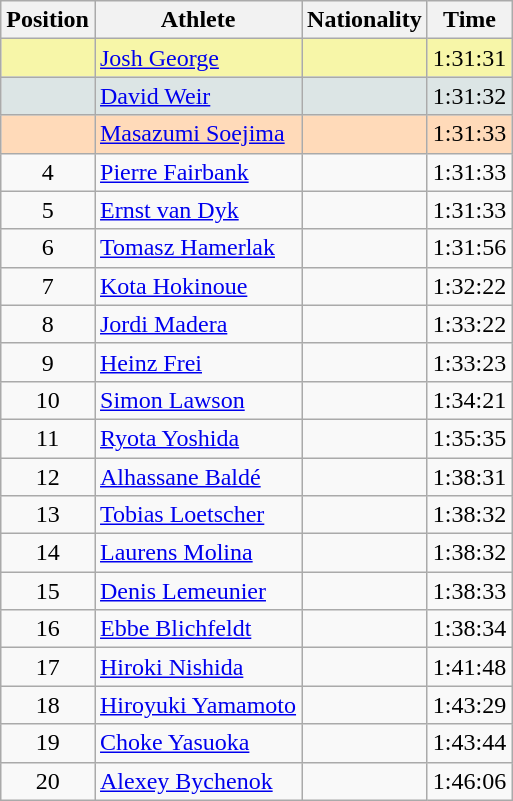<table class="wikitable sortable">
<tr>
<th>Position</th>
<th>Athlete</th>
<th>Nationality</th>
<th>Time</th>
</tr>
<tr bgcolor="#F7F6A8">
<td align=center></td>
<td><a href='#'>Josh George</a></td>
<td></td>
<td>1:31:31</td>
</tr>
<tr bgcolor="#DCE5E5">
<td align=center></td>
<td><a href='#'>David Weir</a></td>
<td></td>
<td>1:31:32</td>
</tr>
<tr bgcolor="#FFDAB9">
<td align=center></td>
<td><a href='#'>Masazumi Soejima</a></td>
<td></td>
<td>1:31:33</td>
</tr>
<tr>
<td align=center>4</td>
<td><a href='#'>Pierre Fairbank</a></td>
<td></td>
<td>1:31:33</td>
</tr>
<tr>
<td align=center>5</td>
<td><a href='#'>Ernst van Dyk</a></td>
<td></td>
<td>1:31:33</td>
</tr>
<tr>
<td align=center>6</td>
<td><a href='#'>Tomasz Hamerlak</a></td>
<td></td>
<td>1:31:56</td>
</tr>
<tr>
<td align=center>7</td>
<td><a href='#'>Kota Hokinoue</a></td>
<td></td>
<td>1:32:22</td>
</tr>
<tr>
<td align=center>8</td>
<td><a href='#'>Jordi Madera</a></td>
<td></td>
<td>1:33:22</td>
</tr>
<tr>
<td align=center>9</td>
<td><a href='#'>Heinz Frei</a></td>
<td></td>
<td>1:33:23</td>
</tr>
<tr>
<td align=center>10</td>
<td><a href='#'>Simon Lawson</a></td>
<td></td>
<td>1:34:21</td>
</tr>
<tr>
<td align=center>11</td>
<td><a href='#'>Ryota Yoshida</a></td>
<td></td>
<td>1:35:35</td>
</tr>
<tr>
<td align=center>12</td>
<td><a href='#'>Alhassane Baldé</a></td>
<td></td>
<td>1:38:31</td>
</tr>
<tr>
<td align=center>13</td>
<td><a href='#'>Tobias Loetscher</a></td>
<td></td>
<td>1:38:32</td>
</tr>
<tr>
<td align=center>14</td>
<td><a href='#'>Laurens Molina</a></td>
<td></td>
<td>1:38:32</td>
</tr>
<tr>
<td align=center>15</td>
<td><a href='#'>Denis Lemeunier</a></td>
<td></td>
<td>1:38:33</td>
</tr>
<tr>
<td align=center>16</td>
<td><a href='#'>Ebbe Blichfeldt</a></td>
<td></td>
<td>1:38:34</td>
</tr>
<tr>
<td align=center>17</td>
<td><a href='#'>Hiroki Nishida</a></td>
<td></td>
<td>1:41:48</td>
</tr>
<tr>
<td align=center>18</td>
<td><a href='#'>Hiroyuki Yamamoto</a></td>
<td></td>
<td>1:43:29</td>
</tr>
<tr>
<td align=center>19</td>
<td><a href='#'>Choke Yasuoka</a></td>
<td></td>
<td>1:43:44</td>
</tr>
<tr>
<td align=center>20</td>
<td><a href='#'>Alexey Bychenok</a></td>
<td></td>
<td>1:46:06</td>
</tr>
</table>
